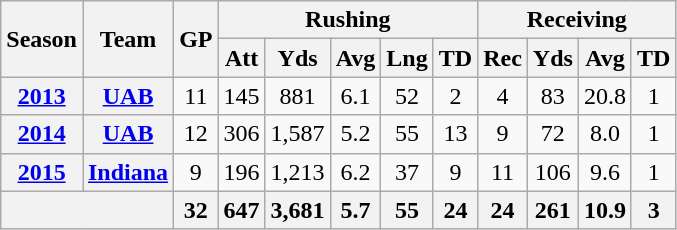<table class="wikitable" style="text-align:center;">
<tr>
<th rowspan="2">Season</th>
<th rowspan="2">Team</th>
<th rowspan="2">GP</th>
<th colspan="5">Rushing</th>
<th colspan="4">Receiving</th>
</tr>
<tr>
<th>Att</th>
<th>Yds</th>
<th>Avg</th>
<th>Lng</th>
<th>TD</th>
<th>Rec</th>
<th>Yds</th>
<th>Avg</th>
<th>TD</th>
</tr>
<tr>
<th><a href='#'>2013</a></th>
<th><a href='#'>UAB</a></th>
<td>11</td>
<td>145</td>
<td>881</td>
<td>6.1</td>
<td>52</td>
<td>2</td>
<td>4</td>
<td>83</td>
<td>20.8</td>
<td>1</td>
</tr>
<tr>
<th><a href='#'>2014</a></th>
<th><a href='#'>UAB</a></th>
<td>12</td>
<td>306</td>
<td>1,587</td>
<td>5.2</td>
<td>55</td>
<td>13</td>
<td>9</td>
<td>72</td>
<td>8.0</td>
<td>1</td>
</tr>
<tr>
<th><a href='#'>2015</a></th>
<th><a href='#'>Indiana</a></th>
<td>9</td>
<td>196</td>
<td>1,213</td>
<td>6.2</td>
<td>37</td>
<td>9</td>
<td>11</td>
<td>106</td>
<td>9.6</td>
<td>1</td>
</tr>
<tr>
<th colspan="2"></th>
<th>32</th>
<th>647</th>
<th>3,681</th>
<th>5.7</th>
<th>55</th>
<th>24</th>
<th>24</th>
<th>261</th>
<th>10.9</th>
<th>3</th>
</tr>
</table>
